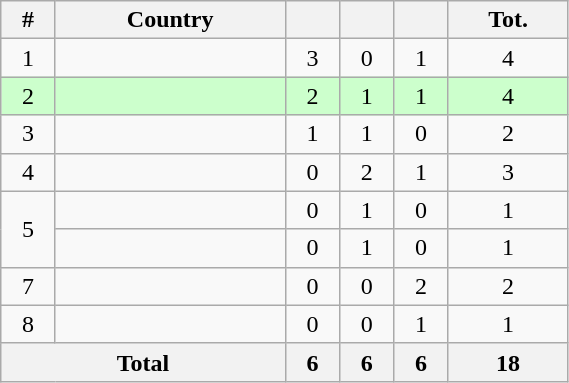<table class="wikitable" width=30% style="font-size:100%; text-align:center;">
<tr>
<th>#</th>
<th>Country</th>
<th></th>
<th></th>
<th></th>
<th>Tot.</th>
</tr>
<tr>
<td>1</td>
<td align=left></td>
<td>3</td>
<td>0</td>
<td>1</td>
<td>4</td>
</tr>
<tr style="background:#ccffcc;">
<td>2</td>
<td align=left></td>
<td>2</td>
<td>1</td>
<td>1</td>
<td>4</td>
</tr>
<tr>
<td>3</td>
<td align=left></td>
<td>1</td>
<td>1</td>
<td>0</td>
<td>2</td>
</tr>
<tr>
<td>4</td>
<td align=left></td>
<td>0</td>
<td>2</td>
<td>1</td>
<td>3</td>
</tr>
<tr>
<td rowspan=2>5</td>
<td align=left></td>
<td>0</td>
<td>1</td>
<td>0</td>
<td>1</td>
</tr>
<tr>
<td align=left></td>
<td>0</td>
<td>1</td>
<td>0</td>
<td>1</td>
</tr>
<tr>
<td>7</td>
<td align=left></td>
<td>0</td>
<td>0</td>
<td>2</td>
<td>2</td>
</tr>
<tr>
<td>8</td>
<td align=left></td>
<td>0</td>
<td>0</td>
<td>1</td>
<td>1</td>
</tr>
<tr class="sortbottom">
<th colspan=2>Total</th>
<th>6</th>
<th>6</th>
<th>6</th>
<th>18</th>
</tr>
</table>
